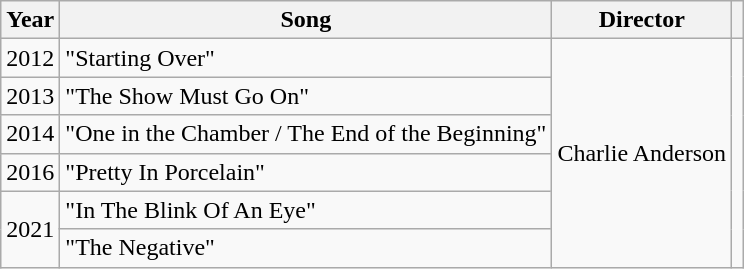<table class="wikitable">
<tr>
<th>Year</th>
<th>Song</th>
<th>Director</th>
<th></th>
</tr>
<tr>
<td>2012</td>
<td>"Starting Over"</td>
<td rowspan="6">Charlie Anderson</td>
</tr>
<tr>
<td>2013</td>
<td>"The Show Must Go On"</td>
</tr>
<tr>
<td>2014</td>
<td>"One in the Chamber / The End of the Beginning"</td>
</tr>
<tr>
<td>2016</td>
<td>"Pretty In Porcelain"</td>
</tr>
<tr>
<td rowspan="2">2021</td>
<td>"In The Blink Of An Eye"</td>
</tr>
<tr>
<td>"The Negative"</td>
</tr>
</table>
